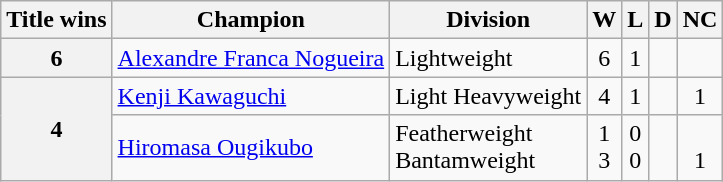<table class="wikitable">
<tr>
<th>Title wins</th>
<th>Champion</th>
<th>Division</th>
<th><abbr>W</abbr></th>
<th><abbr>L</abbr></th>
<th><abbr>D</abbr></th>
<th><abbr>NC</abbr></th>
</tr>
<tr>
<th rowspan="1">6</th>
<td> <a href='#'>Alexandre Franca Nogueira</a></td>
<td>Lightweight</td>
<td align=center>6</td>
<td align=center>1</td>
<td align=center></td>
<td align=center></td>
</tr>
<tr>
<th rowspan="2">4</th>
<td> <a href='#'>Kenji Kawaguchi</a></td>
<td>Light Heavyweight</td>
<td align=center>4</td>
<td align=center>1</td>
<td align=center></td>
<td align=center>1</td>
</tr>
<tr>
<td> <a href='#'>Hiromasa Ougikubo</a></td>
<td>Featherweight <br> Bantamweight</td>
<td align=center>1 <br> 3</td>
<td align=center>0 <br> 0</td>
<td align=center></td>
<td align=center><br> 1</td>
</tr>
</table>
